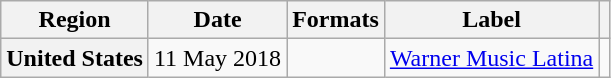<table class="wikitable plainrowheaders">
<tr>
<th scope="col">Region</th>
<th scope="col">Date</th>
<th scope="col">Formats</th>
<th scope="col">Label</th>
<th scope="col"></th>
</tr>
<tr>
<th scope="row">United States</th>
<td>11 May 2018</td>
<td></td>
<td><a href='#'>Warner Music Latina</a></td>
<td style="text-align:center;"></td>
</tr>
</table>
